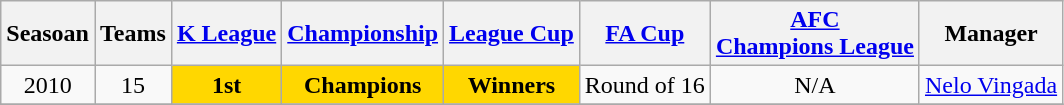<table class="wikitable" style="text-align:center">
<tr>
<th>Seasoan</th>
<th>Teams</th>
<th><a href='#'>K League</a></th>
<th><a href='#'>Championship</a></th>
<th><a href='#'>League Cup</a></th>
<th><a href='#'>FA Cup</a></th>
<th><a href='#'>AFC<br>Champions League</a></th>
<th>Manager</th>
</tr>
<tr>
<td>2010</td>
<td>15</td>
<td bgcolor=gold><strong>1st</strong></td>
<td bgcolor=gold><strong>Champions</strong></td>
<td bgcolor=gold><strong>Winners</strong></td>
<td>Round of 16</td>
<td>N/A</td>
<td align=left> <a href='#'>Nelo Vingada</a></td>
</tr>
<tr>
</tr>
</table>
